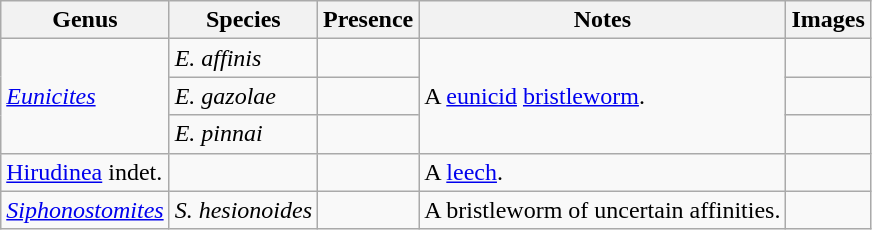<table class="wikitable" align="center">
<tr>
<th>Genus</th>
<th>Species</th>
<th>Presence</th>
<th>Notes</th>
<th>Images</th>
</tr>
<tr>
<td rowspan="3"><em><a href='#'>Eunicites</a></em></td>
<td><em>E. affinis</em></td>
<td></td>
<td rowspan="3">A <a href='#'>eunicid</a> <a href='#'>bristleworm</a>.</td>
<td></td>
</tr>
<tr>
<td><em>E. gazolae</em></td>
<td></td>
<td></td>
</tr>
<tr>
<td><em>E. pinnai</em></td>
<td></td>
<td></td>
</tr>
<tr>
<td><a href='#'>Hirudinea</a> indet.</td>
<td></td>
<td></td>
<td>A <a href='#'>leech</a>.</td>
<td></td>
</tr>
<tr>
<td><em><a href='#'>Siphonostomites</a></em></td>
<td><em>S. hesionoides</em></td>
<td></td>
<td>A bristleworm of uncertain affinities.</td>
<td></td>
</tr>
</table>
